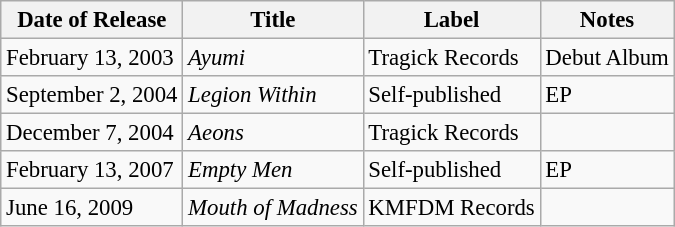<table class="wikitable" style="font-size:95%;">
<tr>
<th>Date of Release</th>
<th>Title</th>
<th>Label</th>
<th>Notes</th>
</tr>
<tr>
<td>February 13, 2003</td>
<td><em>Ayumi</em></td>
<td>Tragick Records</td>
<td>Debut Album</td>
</tr>
<tr>
<td>September 2, 2004</td>
<td><em>Legion Within</em></td>
<td>Self-published</td>
<td>EP</td>
</tr>
<tr>
<td>December 7, 2004</td>
<td><em>Aeons</em></td>
<td>Tragick Records</td>
<td></td>
</tr>
<tr>
<td>February 13, 2007</td>
<td><em>Empty Men</em></td>
<td>Self-published</td>
<td>EP</td>
</tr>
<tr>
<td>June 16, 2009</td>
<td><em>Mouth of Madness</em></td>
<td>KMFDM Records</td>
<td></td>
</tr>
</table>
